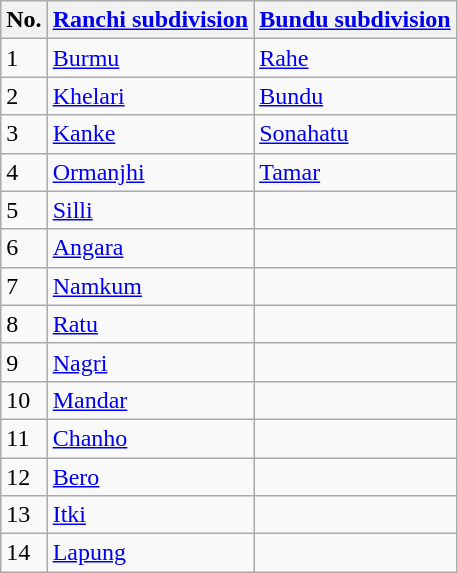<table class="wikitable">
<tr>
<th>No.</th>
<th><a href='#'>Ranchi subdivision</a></th>
<th><a href='#'>Bundu subdivision</a></th>
</tr>
<tr>
<td>1</td>
<td><a href='#'>Burmu</a></td>
<td><a href='#'>Rahe</a></td>
</tr>
<tr>
<td>2</td>
<td><a href='#'>Khelari</a></td>
<td><a href='#'>Bundu</a></td>
</tr>
<tr>
<td>3</td>
<td><a href='#'>Kanke</a></td>
<td><a href='#'>Sonahatu</a></td>
</tr>
<tr>
<td>4</td>
<td><a href='#'>Ormanjhi</a></td>
<td><a href='#'>Tamar</a></td>
</tr>
<tr>
<td>5</td>
<td><a href='#'>Silli</a></td>
<td></td>
</tr>
<tr>
<td>6</td>
<td><a href='#'>Angara</a></td>
<td></td>
</tr>
<tr>
<td>7</td>
<td><a href='#'>Namkum</a></td>
<td></td>
</tr>
<tr>
<td>8</td>
<td><a href='#'>Ratu</a></td>
<td></td>
</tr>
<tr>
<td>9</td>
<td><a href='#'>Nagri</a></td>
<td></td>
</tr>
<tr>
<td>10</td>
<td><a href='#'>Mandar</a></td>
<td></td>
</tr>
<tr>
<td>11</td>
<td><a href='#'>Chanho</a></td>
<td></td>
</tr>
<tr>
<td>12</td>
<td><a href='#'>Bero</a></td>
<td></td>
</tr>
<tr>
<td>13</td>
<td><a href='#'>Itki</a></td>
<td></td>
</tr>
<tr>
<td>14</td>
<td><a href='#'>Lapung</a></td>
<td></td>
</tr>
</table>
